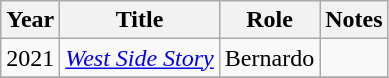<table class="wikitable">
<tr>
<th>Year</th>
<th>Title</th>
<th>Role</th>
<th>Notes</th>
</tr>
<tr>
<td>2021</td>
<td><em><a href='#'>West Side Story</a></em></td>
<td>Bernardo</td>
<td></td>
</tr>
<tr>
</tr>
</table>
